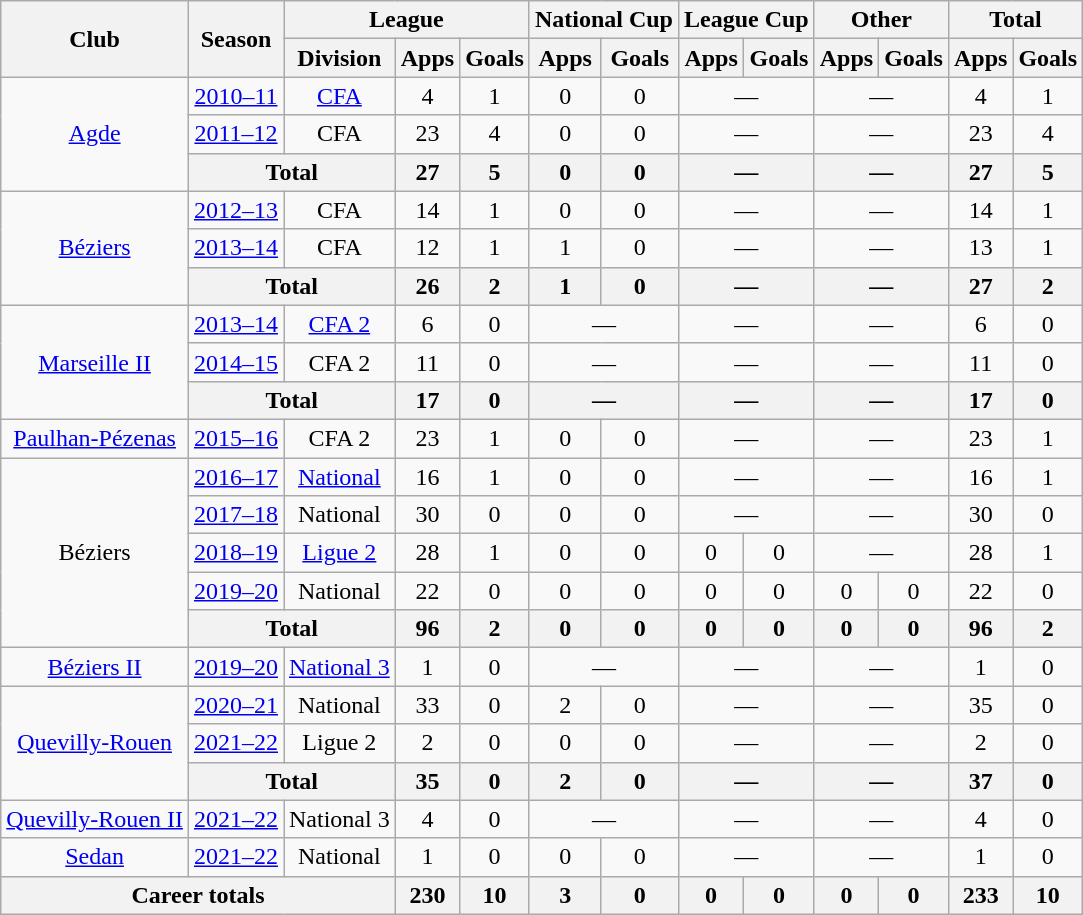<table class="wikitable" style="text-align:center">
<tr>
<th rowspan="2">Club</th>
<th rowspan="2">Season</th>
<th colspan="3">League</th>
<th colspan="2">National Cup</th>
<th colspan="2">League Cup</th>
<th colspan="2">Other</th>
<th colspan="2">Total</th>
</tr>
<tr>
<th>Division</th>
<th>Apps</th>
<th>Goals</th>
<th>Apps</th>
<th>Goals</th>
<th>Apps</th>
<th>Goals</th>
<th>Apps</th>
<th>Goals</th>
<th>Apps</th>
<th>Goals</th>
</tr>
<tr>
<td rowspan="3"><a href='#'>Agde</a></td>
<td><a href='#'>2010–11</a></td>
<td><a href='#'>CFA</a></td>
<td>4</td>
<td>1</td>
<td>0</td>
<td>0</td>
<td colspan="2">—</td>
<td colspan="2">—</td>
<td>4</td>
<td>1</td>
</tr>
<tr>
<td><a href='#'>2011–12</a></td>
<td>CFA</td>
<td>23</td>
<td>4</td>
<td>0</td>
<td>0</td>
<td colspan="2">—</td>
<td colspan="2">—</td>
<td>23</td>
<td>4</td>
</tr>
<tr>
<th colspan="2">Total</th>
<th>27</th>
<th>5</th>
<th>0</th>
<th>0</th>
<th colspan="2">—</th>
<th colspan="2">—</th>
<th>27</th>
<th>5</th>
</tr>
<tr>
<td rowspan="3"><a href='#'>Béziers</a></td>
<td><a href='#'>2012–13</a></td>
<td>CFA</td>
<td>14</td>
<td>1</td>
<td>0</td>
<td>0</td>
<td colspan="2">—</td>
<td colspan="2">—</td>
<td>14</td>
<td>1</td>
</tr>
<tr>
<td><a href='#'>2013–14</a></td>
<td>CFA</td>
<td>12</td>
<td>1</td>
<td>1</td>
<td>0</td>
<td colspan="2">—</td>
<td colspan="2">—</td>
<td>13</td>
<td>1</td>
</tr>
<tr>
<th colspan="2">Total</th>
<th>26</th>
<th>2</th>
<th>1</th>
<th>0</th>
<th colspan="2">—</th>
<th colspan="2">—</th>
<th>27</th>
<th>2</th>
</tr>
<tr>
<td rowspan="3"><a href='#'>Marseille II</a></td>
<td><a href='#'>2013–14</a></td>
<td><a href='#'>CFA 2</a></td>
<td>6</td>
<td>0</td>
<td colspan="2">—</td>
<td colspan="2">—</td>
<td colspan="2">—</td>
<td>6</td>
<td>0</td>
</tr>
<tr>
<td><a href='#'>2014–15</a></td>
<td>CFA 2</td>
<td>11</td>
<td>0</td>
<td colspan="2">—</td>
<td colspan="2">—</td>
<td colspan="2">—</td>
<td>11</td>
<td>0</td>
</tr>
<tr>
<th colspan="2">Total</th>
<th>17</th>
<th>0</th>
<th colspan="2">—</th>
<th colspan="2">—</th>
<th colspan="2">—</th>
<th>17</th>
<th>0</th>
</tr>
<tr>
<td><a href='#'>Paulhan-Pézenas</a></td>
<td><a href='#'>2015–16</a></td>
<td>CFA 2</td>
<td>23</td>
<td>1</td>
<td>0</td>
<td>0</td>
<td colspan="2">—</td>
<td colspan="2">—</td>
<td>23</td>
<td>1</td>
</tr>
<tr>
<td rowspan="5">Béziers</td>
<td><a href='#'>2016–17</a></td>
<td><a href='#'>National</a></td>
<td>16</td>
<td>1</td>
<td>0</td>
<td>0</td>
<td colspan="2">—</td>
<td colspan="2">—</td>
<td>16</td>
<td>1</td>
</tr>
<tr>
<td><a href='#'>2017–18</a></td>
<td>National</td>
<td>30</td>
<td>0</td>
<td>0</td>
<td>0</td>
<td colspan="2">—</td>
<td colspan="2">—</td>
<td>30</td>
<td>0</td>
</tr>
<tr>
<td><a href='#'>2018–19</a></td>
<td><a href='#'>Ligue 2</a></td>
<td>28</td>
<td>1</td>
<td>0</td>
<td>0</td>
<td>0</td>
<td>0</td>
<td colspan="2">—</td>
<td>28</td>
<td>1</td>
</tr>
<tr>
<td><a href='#'>2019–20</a></td>
<td>National</td>
<td>22</td>
<td>0</td>
<td>0</td>
<td>0</td>
<td>0</td>
<td>0</td>
<td>0</td>
<td>0</td>
<td>22</td>
<td>0</td>
</tr>
<tr>
<th colspan="2">Total</th>
<th>96</th>
<th>2</th>
<th>0</th>
<th>0</th>
<th>0</th>
<th>0</th>
<th>0</th>
<th>0</th>
<th>96</th>
<th>2</th>
</tr>
<tr>
<td><a href='#'>Béziers II</a></td>
<td><a href='#'>2019–20</a></td>
<td><a href='#'>National 3</a></td>
<td>1</td>
<td>0</td>
<td colspan="2">—</td>
<td colspan="2">—</td>
<td colspan="2">—</td>
<td>1</td>
<td>0</td>
</tr>
<tr>
<td rowspan="3"><a href='#'>Quevilly-Rouen</a></td>
<td><a href='#'>2020–21</a></td>
<td>National</td>
<td>33</td>
<td>0</td>
<td>2</td>
<td>0</td>
<td colspan="2">—</td>
<td colspan="2">—</td>
<td>35</td>
<td>0</td>
</tr>
<tr>
<td><a href='#'>2021–22</a></td>
<td>Ligue 2</td>
<td>2</td>
<td>0</td>
<td>0</td>
<td>0</td>
<td colspan="2">—</td>
<td colspan="2">—</td>
<td>2</td>
<td>0</td>
</tr>
<tr>
<th colspan="2">Total</th>
<th>35</th>
<th>0</th>
<th>2</th>
<th>0</th>
<th colspan="2">—</th>
<th colspan="2">—</th>
<th>37</th>
<th>0</th>
</tr>
<tr>
<td><a href='#'>Quevilly-Rouen II</a></td>
<td><a href='#'>2021–22</a></td>
<td>National 3</td>
<td>4</td>
<td>0</td>
<td colspan="2">—</td>
<td colspan="2">—</td>
<td colspan="2">—</td>
<td>4</td>
<td>0</td>
</tr>
<tr>
<td><a href='#'>Sedan</a></td>
<td><a href='#'>2021–22</a></td>
<td>National</td>
<td>1</td>
<td>0</td>
<td>0</td>
<td>0</td>
<td colspan="2">—</td>
<td colspan="2">—</td>
<td>1</td>
<td>0</td>
</tr>
<tr>
<th colspan="3">Career totals</th>
<th>230</th>
<th>10</th>
<th>3</th>
<th>0</th>
<th>0</th>
<th>0</th>
<th>0</th>
<th>0</th>
<th>233</th>
<th>10</th>
</tr>
</table>
